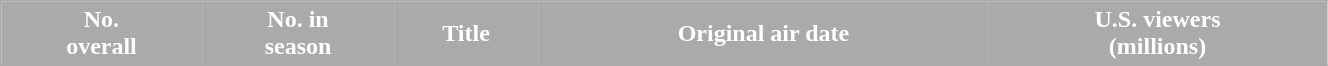<table class="wikitable plainrowheaders" width="70%">
<tr>
<th style="background-color: #AAAAAA; color:#ffffff;">No. <br> overall</th>
<th style="background-color: #AAAAAA; color:#ffffff;">No. in <br> season</th>
<th style="background-color: #AAAAAA; color:#ffffff;">Title</th>
<th style="background-color: #AAAAAA; color:#ffffff;">Original air date</th>
<th style="background-color: #AAAAAA; color:#ffffff;">U.S. viewers<br>(millions)</th>
</tr>
<tr>
</tr>
</table>
